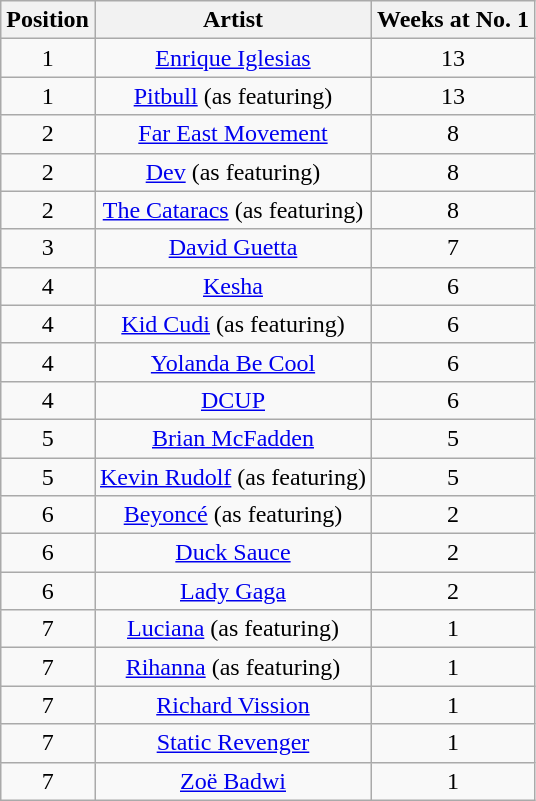<table class="wikitable">
<tr>
<th style="text-align: center;">Position</th>
<th style="text-align: center;">Artist</th>
<th style="text-align: center;">Weeks at No. 1</th>
</tr>
<tr>
<td style="text-align: center;">1</td>
<td style="text-align: center;"><a href='#'>Enrique Iglesias</a></td>
<td style="text-align: center;">13</td>
</tr>
<tr>
<td style="text-align: center;">1</td>
<td style="text-align: center;"><a href='#'>Pitbull</a> (as featuring)</td>
<td style="text-align: center;">13</td>
</tr>
<tr>
<td style="text-align: center;">2</td>
<td style="text-align: center;"><a href='#'>Far East Movement</a></td>
<td style="text-align: center;">8</td>
</tr>
<tr>
<td style="text-align: center;">2</td>
<td style="text-align: center;"><a href='#'>Dev</a> (as featuring)</td>
<td style="text-align: center;">8</td>
</tr>
<tr>
<td style="text-align: center;">2</td>
<td style="text-align: center;"><a href='#'>The Cataracs</a> (as featuring)</td>
<td style="text-align: center;">8</td>
</tr>
<tr>
<td style="text-align: center;">3</td>
<td style="text-align: center;"><a href='#'>David Guetta</a></td>
<td style="text-align: center;">7</td>
</tr>
<tr>
<td style="text-align: center;">4</td>
<td style="text-align: center;"><a href='#'>Kesha</a></td>
<td style="text-align: center;">6</td>
</tr>
<tr>
<td style="text-align: center;">4</td>
<td style="text-align: center;"><a href='#'>Kid Cudi</a> (as featuring)</td>
<td style="text-align: center;">6</td>
</tr>
<tr>
<td style="text-align: center;">4</td>
<td style="text-align: center;"><a href='#'>Yolanda Be Cool</a></td>
<td style="text-align: center;">6</td>
</tr>
<tr>
<td style="text-align: center;">4</td>
<td style="text-align: center;"><a href='#'>DCUP</a></td>
<td style="text-align: center;">6</td>
</tr>
<tr>
<td style="text-align: center;">5</td>
<td style="text-align: center;"><a href='#'>Brian McFadden</a></td>
<td style="text-align: center;">5</td>
</tr>
<tr>
<td style="text-align: center;">5</td>
<td style="text-align: center;"><a href='#'>Kevin Rudolf</a> (as featuring)</td>
<td style="text-align: center;">5</td>
</tr>
<tr>
<td style="text-align: center;">6</td>
<td style="text-align: center;"><a href='#'>Beyoncé</a> (as featuring)</td>
<td style="text-align: center;">2</td>
</tr>
<tr>
<td style="text-align: center;">6</td>
<td style="text-align: center;"><a href='#'>Duck Sauce</a></td>
<td style="text-align: center;">2</td>
</tr>
<tr>
<td style="text-align: center;">6</td>
<td style="text-align: center;"><a href='#'>Lady Gaga</a></td>
<td style="text-align: center;">2</td>
</tr>
<tr>
<td style="text-align: center;">7</td>
<td style="text-align: center;"><a href='#'>Luciana</a> (as featuring)</td>
<td style="text-align: center;">1</td>
</tr>
<tr>
<td style="text-align: center;">7</td>
<td style="text-align: center;"><a href='#'>Rihanna</a> (as featuring)</td>
<td style="text-align: center;">1</td>
</tr>
<tr>
<td style="text-align: center;">7</td>
<td style="text-align: center;"><a href='#'>Richard Vission</a></td>
<td style="text-align: center;">1</td>
</tr>
<tr>
<td style="text-align: center;">7</td>
<td style="text-align: center;"><a href='#'>Static Revenger</a></td>
<td style="text-align: center;">1</td>
</tr>
<tr>
<td style="text-align: center;">7</td>
<td style="text-align: center;"><a href='#'>Zoë Badwi</a></td>
<td style="text-align: center;">1</td>
</tr>
</table>
